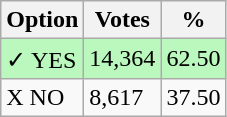<table class="wikitable">
<tr>
<th>Option</th>
<th>Votes</th>
<th>%</th>
</tr>
<tr>
<td style=background:#bbf8be>✓ YES</td>
<td style=background:#bbf8be>14,364</td>
<td style=background:#bbf8be>62.50</td>
</tr>
<tr>
<td>X NO</td>
<td>8,617</td>
<td>37.50</td>
</tr>
</table>
